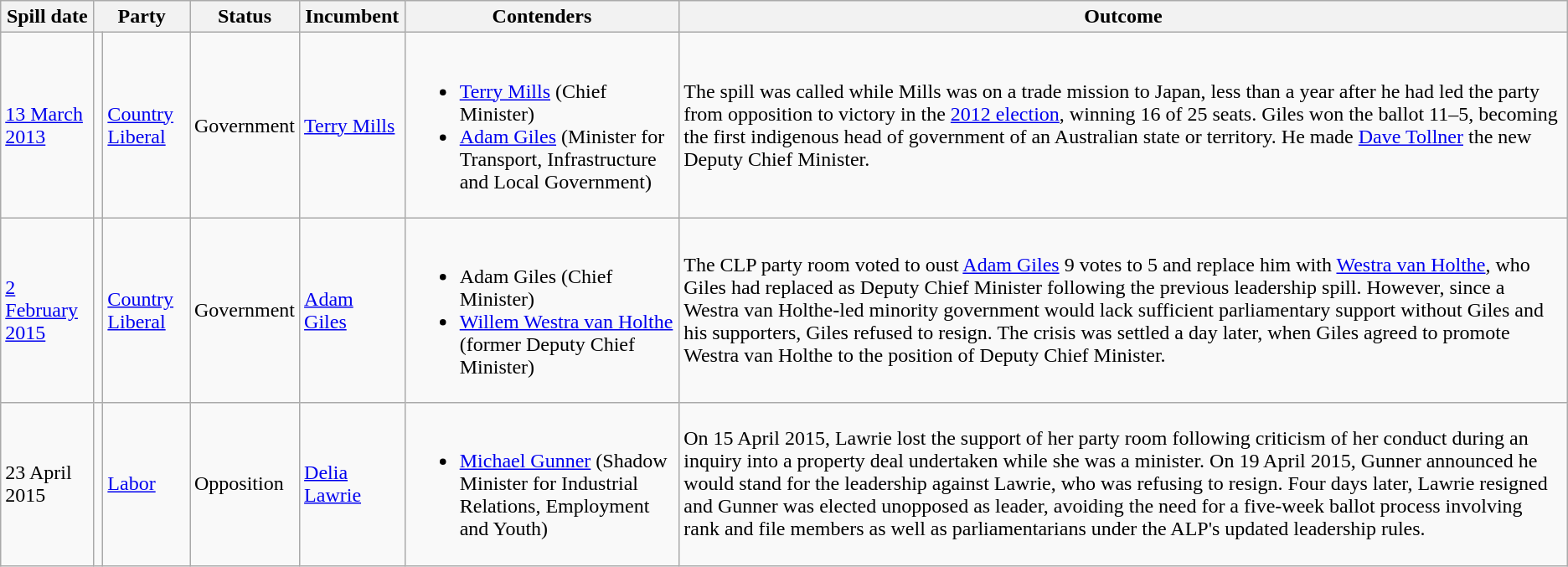<table class="wikitable">
<tr>
<th>Spill date</th>
<th colspan="2">Party</th>
<th>Status</th>
<th>Incumbent</th>
<th>Contenders</th>
<th>Outcome</th>
</tr>
<tr>
<td><a href='#'>13 March 2013</a></td>
<td></td>
<td><a href='#'>Country Liberal</a></td>
<td>Government</td>
<td><a href='#'>Terry Mills</a></td>
<td><br><ul><li><a href='#'>Terry Mills</a> (Chief Minister)</li><li><a href='#'>Adam Giles</a> (Minister for Transport, Infrastructure and Local Government)</li></ul></td>
<td>The spill was called while Mills was on a trade mission to Japan, less than a year after he had led the party from opposition to victory in the <a href='#'>2012 election</a>, winning 16 of 25 seats. Giles won the ballot 11–5, becoming the first indigenous head of government of an Australian state or territory. He made <a href='#'>Dave Tollner</a> the new Deputy Chief Minister.</td>
</tr>
<tr>
<td><a href='#'>2 February 2015</a></td>
<td></td>
<td><a href='#'>Country Liberal</a></td>
<td>Government</td>
<td><a href='#'>Adam Giles</a></td>
<td><br><ul><li>Adam Giles (Chief Minister)</li><li><a href='#'>Willem Westra van Holthe</a> (former Deputy Chief Minister)</li></ul></td>
<td>The CLP party room voted to oust <a href='#'>Adam Giles</a> 9 votes to 5 and replace him with <a href='#'>Westra van Holthe</a>, who Giles had replaced as Deputy Chief Minister following the previous leadership spill. However, since a Westra van Holthe-led minority government would lack sufficient parliamentary support without Giles and his supporters, Giles refused to resign. The crisis was settled a day later, when Giles agreed to promote Westra van Holthe to the position of Deputy Chief Minister.</td>
</tr>
<tr>
<td>23 April 2015</td>
<td></td>
<td><a href='#'>Labor</a></td>
<td>Opposition</td>
<td><a href='#'>Delia Lawrie</a></td>
<td><br><ul><li><a href='#'>Michael Gunner</a> (Shadow Minister for Industrial Relations, Employment and Youth)</li></ul></td>
<td>On 15 April 2015, Lawrie lost the support of her party room following criticism of her conduct during an inquiry into a property deal undertaken while she was a minister. On 19 April 2015, Gunner announced he would stand for the leadership against Lawrie, who was refusing to resign. Four days later, Lawrie resigned and Gunner was elected unopposed as leader, avoiding the need for a five-week ballot process involving rank and file members as well as parliamentarians under the ALP's updated leadership rules.</td>
</tr>
</table>
